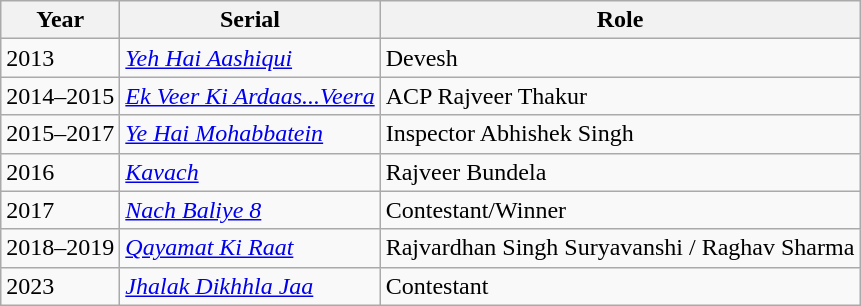<table class="wikitable sortable">
<tr>
<th>Year</th>
<th>Serial</th>
<th>Role</th>
</tr>
<tr>
<td>2013</td>
<td><em><a href='#'>Yeh Hai Aashiqui</a></em></td>
<td>Devesh</td>
</tr>
<tr>
<td>2014–2015</td>
<td><em><a href='#'>Ek Veer Ki Ardaas...Veera</a></em></td>
<td>ACP Rajveer Thakur</td>
</tr>
<tr>
<td>2015–2017</td>
<td><em><a href='#'>Ye Hai Mohabbatein</a></em></td>
<td>Inspector Abhishek Singh</td>
</tr>
<tr>
<td>2016</td>
<td><em><a href='#'>Kavach</a></em></td>
<td>Rajveer Bundela</td>
</tr>
<tr>
<td>2017</td>
<td><em><a href='#'>Nach Baliye 8</a></em></td>
<td>Contestant/Winner</td>
</tr>
<tr>
<td>2018–2019</td>
<td><em><a href='#'>Qayamat Ki Raat</a></em></td>
<td>Rajvardhan Singh Suryavanshi / Raghav Sharma</td>
</tr>
<tr>
<td>2023</td>
<td><em><a href='#'>Jhalak Dikhhla Jaa</a></em></td>
<td>Contestant</td>
</tr>
</table>
